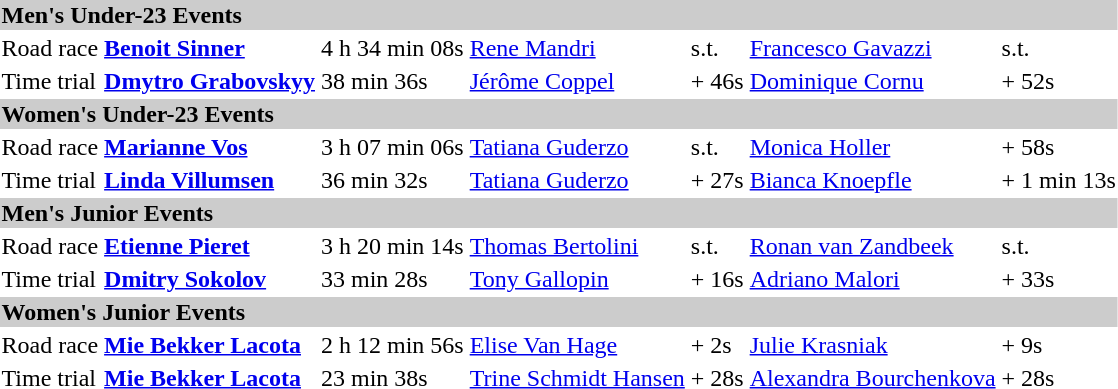<table>
<tr bgcolor="#cccccc">
<td colspan=7><strong>Men's Under-23 Events</strong></td>
</tr>
<tr>
<td>Road race<br></td>
<td><strong><a href='#'>Benoit Sinner</a></strong><br><small></small></td>
<td>4 h 34 min 08s</td>
<td><a href='#'>Rene Mandri</a><br><small></small></td>
<td>s.t.</td>
<td><a href='#'>Francesco Gavazzi</a><br><small></small></td>
<td>s.t.</td>
</tr>
<tr>
<td>Time trial<br></td>
<td><strong><a href='#'>Dmytro Grabovskyy</a></strong><br><small></small></td>
<td>38 min 36s</td>
<td><a href='#'>Jérôme Coppel</a><br><small></small></td>
<td>+ 46s</td>
<td><a href='#'>Dominique Cornu</a><br><small></small></td>
<td>+ 52s</td>
</tr>
<tr bgcolor="#cccccc">
<td colspan=7><strong>Women's Under-23 Events</strong></td>
</tr>
<tr>
<td>Road race<br></td>
<td><strong><a href='#'>Marianne Vos</a></strong><br><small></small></td>
<td>3 h 07 min 06s</td>
<td><a href='#'>Tatiana Guderzo</a><br><small></small></td>
<td>s.t.</td>
<td><a href='#'>Monica Holler</a><br><small></small></td>
<td>+ 58s</td>
</tr>
<tr>
<td>Time trial<br></td>
<td><strong><a href='#'>Linda Villumsen</a></strong><br><small></small></td>
<td>36 min 32s</td>
<td><a href='#'>Tatiana Guderzo</a><br><small></small></td>
<td>+ 27s</td>
<td><a href='#'>Bianca Knoepfle</a><br><small></small></td>
<td>+ 1 min 13s</td>
</tr>
<tr bgcolor="#cccccc">
<td colspan=7><strong>Men's Junior Events</strong></td>
</tr>
<tr>
<td>Road race<br></td>
<td><strong><a href='#'>Etienne Pieret</a></strong><br><small></small></td>
<td>3 h 20 min 14s</td>
<td><a href='#'>Thomas Bertolini</a><br><small></small></td>
<td>s.t.</td>
<td><a href='#'>Ronan van Zandbeek</a><br><small></small></td>
<td>s.t.</td>
</tr>
<tr>
<td>Time trial<br></td>
<td><strong><a href='#'>Dmitry Sokolov</a></strong><br><small></small></td>
<td>33 min 28s</td>
<td><a href='#'>Tony Gallopin</a><br><small></small></td>
<td>+ 16s</td>
<td><a href='#'>Adriano Malori</a><br><small></small></td>
<td>+ 33s</td>
</tr>
<tr bgcolor="#cccccc">
<td colspan=7><strong>Women's Junior Events</strong></td>
</tr>
<tr>
<td>Road race<br></td>
<td><strong><a href='#'>Mie Bekker Lacota</a></strong><br><small></small></td>
<td>2 h 12 min 56s</td>
<td><a href='#'>Elise Van Hage</a><br><small></small></td>
<td>+ 2s</td>
<td><a href='#'>Julie Krasniak</a><br><small></small></td>
<td>+ 9s</td>
</tr>
<tr>
<td>Time trial<br></td>
<td><strong><a href='#'>Mie Bekker Lacota</a></strong><br><small></small></td>
<td>23 min 38s</td>
<td><a href='#'>Trine Schmidt Hansen</a><br><small></small></td>
<td>+ 28s</td>
<td><a href='#'>Alexandra Bourchenkova</a><br><small></small></td>
<td>+ 28s</td>
</tr>
</table>
